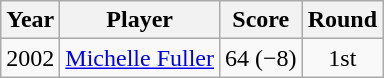<table class="wikitable">
<tr>
<th>Year</th>
<th>Player</th>
<th>Score</th>
<th>Round</th>
</tr>
<tr>
<td>2002</td>
<td><a href='#'>Michelle Fuller</a></td>
<td>64 (−8)</td>
<td align=center>1st</td>
</tr>
</table>
